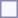<table style="border:1px solid #8888aa; background-color:#f7f8ff; padding:5px; font-size:95%; margin: 0px 12px 12px 0px;">
</table>
